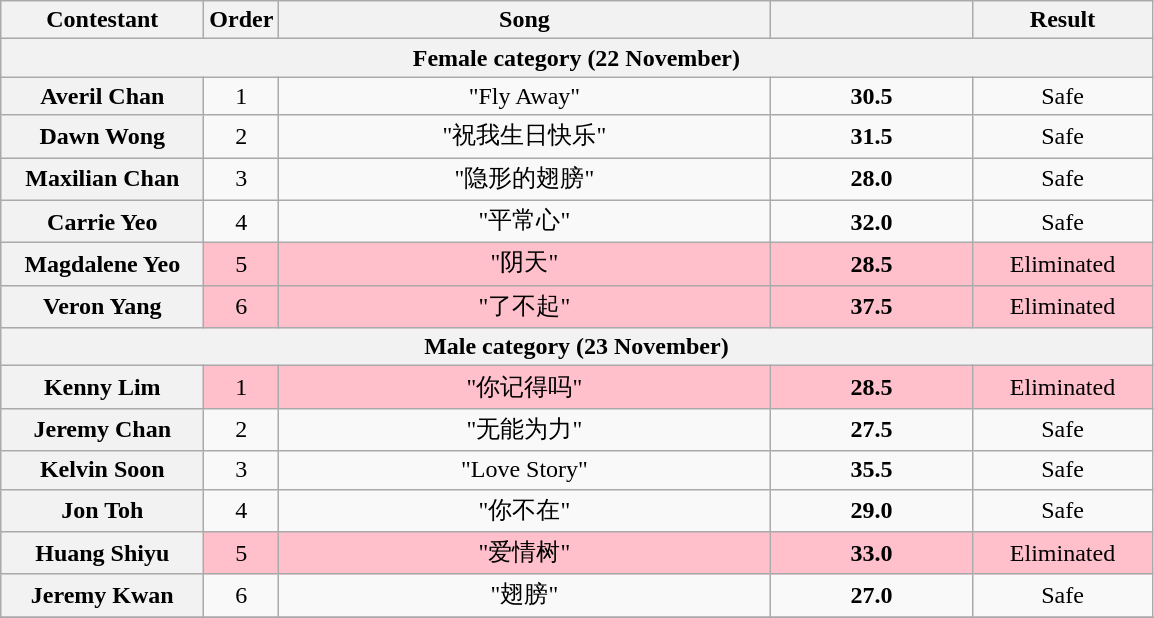<table class="wikitable plainrowheaders" style="text-align:center;">
<tr>
<th scope="col" style="width:8em;">Contestant</th>
<th scope="col">Order</th>
<th scope="col" style="width:20em;">Song</th>
<th colspan=1 scope="col" style="width:8em;"></th>
<th scope="col" style="width:7em;">Result</th>
</tr>
<tr>
<th colspan=9>Female category (22 November)</th>
</tr>
<tr>
<th scope="row">Averil Chan</th>
<td>1</td>
<td>"Fly Away"</td>
<td><strong>30.5</strong></td>
<td>Safe</td>
</tr>
<tr>
<th scope="row">Dawn Wong</th>
<td>2</td>
<td>"祝我生日快乐"</td>
<td><strong>31.5</strong></td>
<td>Safe</td>
</tr>
<tr>
<th scope="row">Maxilian Chan</th>
<td>3</td>
<td>"隐形的翅膀"</td>
<td><strong>28.0</strong></td>
<td>Safe</td>
</tr>
<tr>
<th scope="row">Carrie Yeo</th>
<td>4</td>
<td>"平常心"</td>
<td><strong>32.0</strong></td>
<td>Safe</td>
</tr>
<tr style="background:pink;">
<th scope="row">Magdalene Yeo</th>
<td>5</td>
<td>"阴天"</td>
<td><strong>28.5</strong></td>
<td>Eliminated</td>
</tr>
<tr style="background:pink;">
<th scope="row">Veron Yang</th>
<td>6</td>
<td>"了不起"</td>
<td><strong>37.5</strong></td>
<td>Eliminated</td>
</tr>
<tr>
<th colspan=9>Male category (23 November)</th>
</tr>
<tr style="background:pink;">
<th scope="row">Kenny Lim</th>
<td>1</td>
<td>"你记得吗"</td>
<td><strong>28.5</strong></td>
<td>Eliminated</td>
</tr>
<tr>
<th scope="row">Jeremy Chan</th>
<td>2</td>
<td>"无能为力"</td>
<td><strong>27.5</strong></td>
<td>Safe</td>
</tr>
<tr>
<th scope="row">Kelvin Soon</th>
<td>3</td>
<td>"Love Story"</td>
<td><strong>35.5</strong></td>
<td>Safe</td>
</tr>
<tr>
<th scope="row">Jon Toh</th>
<td>4</td>
<td>"你不在"</td>
<td><strong>29.0</strong></td>
<td>Safe</td>
</tr>
<tr style="background:pink;">
<th scope="row">Huang Shiyu</th>
<td>5</td>
<td>"爱情树"</td>
<td><strong>33.0</strong></td>
<td>Eliminated</td>
</tr>
<tr>
<th scope="row">Jeremy Kwan</th>
<td>6</td>
<td>"翅膀"</td>
<td><strong>27.0</strong></td>
<td>Safe</td>
</tr>
<tr>
</tr>
</table>
